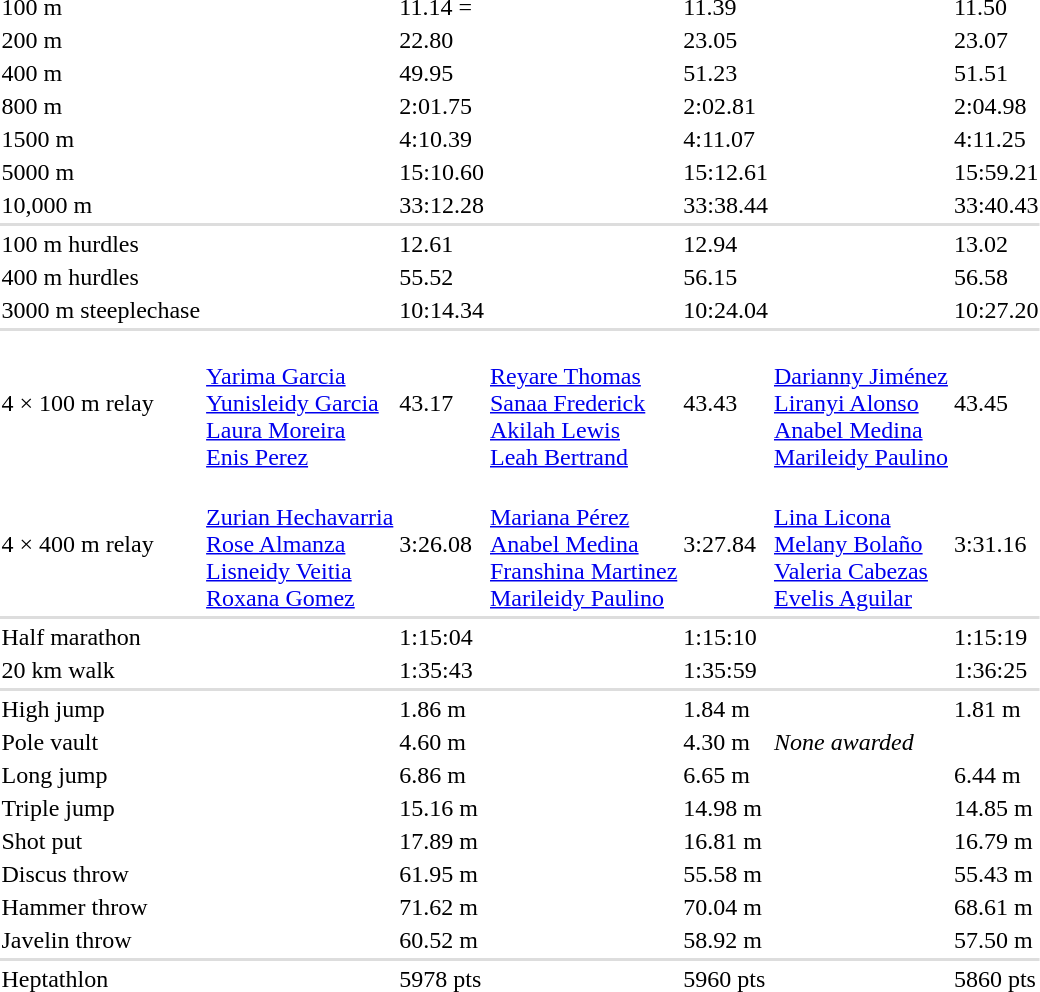<table>
<tr>
<td>100 m</td>
<td></td>
<td>11.14 =</td>
<td></td>
<td>11.39</td>
<td></td>
<td>11.50</td>
</tr>
<tr>
<td>200 m</td>
<td></td>
<td>22.80</td>
<td></td>
<td>23.05</td>
<td></td>
<td>23.07</td>
</tr>
<tr>
<td>400 m</td>
<td></td>
<td>49.95 </td>
<td></td>
<td>51.23</td>
<td></td>
<td>51.51</td>
</tr>
<tr>
<td>800 m</td>
<td></td>
<td>2:01.75</td>
<td></td>
<td>2:02.81</td>
<td></td>
<td>2:04.98</td>
</tr>
<tr>
<td>1500 m</td>
<td></td>
<td>4:10.39 </td>
<td></td>
<td>4:11.07</td>
<td></td>
<td>4:11.25</td>
</tr>
<tr>
<td>5000 m</td>
<td></td>
<td>15:10.60</td>
<td></td>
<td>15:12.61</td>
<td></td>
<td>15:59.21</td>
</tr>
<tr>
<td>10,000 m</td>
<td></td>
<td>33:12.28</td>
<td></td>
<td>33:38.44</td>
<td></td>
<td>33:40.43</td>
</tr>
<tr bgcolor=#dddddd>
<td colspan=7></td>
</tr>
<tr>
<td>100 m hurdles</td>
<td></td>
<td>12.61</td>
<td></td>
<td>12.94</td>
<td></td>
<td>13.02</td>
</tr>
<tr>
<td>400 m hurdles</td>
<td></td>
<td>55.52</td>
<td></td>
<td>56.15</td>
<td></td>
<td>56.58</td>
</tr>
<tr>
<td>3000 m steeplechase</td>
<td></td>
<td>10:14.34</td>
<td></td>
<td>10:24.04</td>
<td></td>
<td>10:27.20</td>
</tr>
<tr bgcolor=#dddddd>
<td colspan=7></td>
</tr>
<tr>
<td>4 × 100 m relay</td>
<td><br><a href='#'>Yarima Garcia</a><br><a href='#'>Yunisleidy Garcia</a><br><a href='#'>Laura Moreira</a><br><a href='#'>Enis Perez</a></td>
<td>43.17</td>
<td><br><a href='#'>Reyare Thomas</a><br><a href='#'>Sanaa Frederick</a><br><a href='#'>Akilah Lewis</a><br><a href='#'>Leah Bertrand</a></td>
<td>43.43</td>
<td><br><a href='#'>Darianny Jiménez</a><br><a href='#'>Liranyi Alonso</a><br><a href='#'>Anabel Medina</a><br><a href='#'>Marileidy Paulino</a></td>
<td>43.45</td>
</tr>
<tr>
<td>4 × 400 m relay</td>
<td><br><a href='#'>Zurian Hechavarria</a><br><a href='#'>Rose Almanza</a><br><a href='#'>Lisneidy Veitia</a><br><a href='#'>Roxana Gomez</a></td>
<td>3:26.08 </td>
<td><br><a href='#'>Mariana Pérez</a><br><a href='#'>Anabel Medina</a><br><a href='#'>Franshina Martinez</a><br><a href='#'>Marileidy Paulino</a></td>
<td>3:27.84 </td>
<td><br><a href='#'>Lina Licona</a><br><a href='#'>Melany Bolaño</a><br><a href='#'>Valeria Cabezas</a><br><a href='#'>Evelis Aguilar</a></td>
<td>3:31.16</td>
</tr>
<tr bgcolor=#dddddd>
<td colspan=7></td>
</tr>
<tr>
<td>Half marathon</td>
<td></td>
<td>1:15:04</td>
<td></td>
<td>1:15:10</td>
<td></td>
<td>1:15:19</td>
</tr>
<tr>
<td>20 km walk</td>
<td></td>
<td>1:35:43</td>
<td></td>
<td>1:35:59</td>
<td></td>
<td>1:36:25</td>
</tr>
<tr bgcolor=#dddddd>
<td colspan=7></td>
</tr>
<tr>
<td rowspan=2>High jump</td>
<td rowspan=2></td>
<td rowspan=2>1.86 m</td>
<td rowspan=2></td>
<td rowspan=2>1.84 m</td>
<td></td>
<td rowspan=2>1.81 m</td>
</tr>
<tr>
<td></td>
</tr>
<tr>
<td rowspan=2>Pole vault</td>
<td rowspan=2></td>
<td rowspan=2>4.60 m</td>
<td></td>
<td rowspan=2>4.30 m</td>
<td colspan=2 rowspan=2><em>None awarded</em></td>
</tr>
<tr>
<td></td>
</tr>
<tr>
<td>Long jump</td>
<td></td>
<td>6.86 m </td>
<td></td>
<td>6.65 m</td>
<td></td>
<td>6.44 m</td>
</tr>
<tr>
<td>Triple jump</td>
<td></td>
<td>15.16 m </td>
<td></td>
<td>14.98 m</td>
<td></td>
<td>14.85 m</td>
</tr>
<tr>
<td>Shot put</td>
<td></td>
<td>17.89 m</td>
<td></td>
<td>16.81 m</td>
<td></td>
<td>16.79 m</td>
</tr>
<tr>
<td>Discus throw</td>
<td></td>
<td>61.95 m</td>
<td></td>
<td>55.58 m</td>
<td></td>
<td>55.43 m</td>
</tr>
<tr>
<td>Hammer throw</td>
<td></td>
<td>71.62 m </td>
<td></td>
<td>70.04 m</td>
<td></td>
<td>68.61 m</td>
</tr>
<tr>
<td>Javelin throw</td>
<td></td>
<td>60.52 m</td>
<td></td>
<td>58.92 m</td>
<td></td>
<td>57.50 m</td>
</tr>
<tr bgcolor=#dddddd>
<td colspan=7></td>
</tr>
<tr>
<td>Heptathlon</td>
<td></td>
<td>5978 pts</td>
<td></td>
<td>5960 pts</td>
<td></td>
<td>5860 pts</td>
</tr>
</table>
